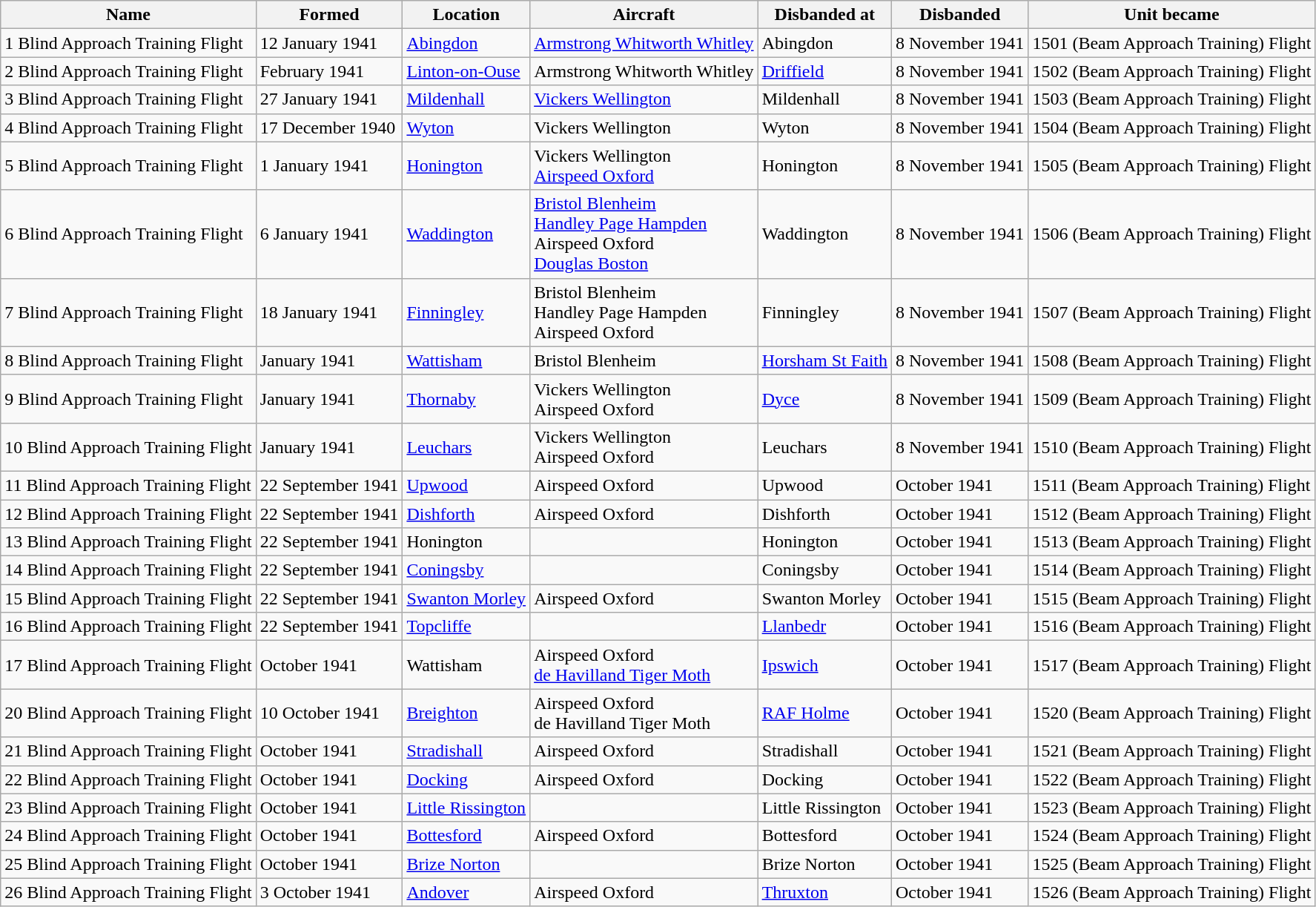<table class="wikitable">
<tr>
<th>Name</th>
<th>Formed</th>
<th>Location</th>
<th>Aircraft</th>
<th>Disbanded at</th>
<th>Disbanded</th>
<th>Unit became</th>
</tr>
<tr>
<td>1 Blind Approach Training Flight</td>
<td>12 January 1941</td>
<td><a href='#'>Abingdon</a></td>
<td><a href='#'>Armstrong Whitworth Whitley</a></td>
<td>Abingdon</td>
<td>8 November 1941</td>
<td>1501 (Beam Approach Training) Flight</td>
</tr>
<tr>
<td>2 Blind Approach Training Flight</td>
<td>February 1941</td>
<td><a href='#'>Linton-on-Ouse</a></td>
<td>Armstrong Whitworth Whitley</td>
<td><a href='#'>Driffield</a></td>
<td>8 November 1941</td>
<td>1502 (Beam Approach Training) Flight</td>
</tr>
<tr>
<td>3 Blind Approach Training Flight</td>
<td>27 January 1941</td>
<td><a href='#'>Mildenhall</a></td>
<td><a href='#'>Vickers Wellington</a></td>
<td>Mildenhall</td>
<td>8 November 1941</td>
<td>1503 (Beam Approach Training) Flight</td>
</tr>
<tr>
<td>4 Blind Approach Training Flight</td>
<td>17 December 1940</td>
<td><a href='#'>Wyton</a></td>
<td>Vickers Wellington</td>
<td>Wyton</td>
<td>8 November 1941</td>
<td>1504 (Beam Approach Training) Flight</td>
</tr>
<tr>
<td>5 Blind Approach Training Flight</td>
<td>1 January 1941</td>
<td><a href='#'>Honington</a></td>
<td>Vickers Wellington<br><a href='#'>Airspeed Oxford</a></td>
<td>Honington</td>
<td>8 November 1941</td>
<td>1505 (Beam Approach Training) Flight</td>
</tr>
<tr>
<td>6 Blind Approach Training Flight</td>
<td>6 January 1941</td>
<td><a href='#'>Waddington</a></td>
<td><a href='#'>Bristol Blenheim</a><br><a href='#'>Handley Page Hampden</a><br>Airspeed Oxford<br><a href='#'>Douglas Boston</a></td>
<td>Waddington</td>
<td>8 November 1941</td>
<td>1506 (Beam Approach Training) Flight</td>
</tr>
<tr>
<td>7 Blind Approach Training Flight</td>
<td>18 January 1941</td>
<td><a href='#'>Finningley</a></td>
<td>Bristol Blenheim<br>Handley Page Hampden<br>Airspeed Oxford</td>
<td>Finningley</td>
<td>8 November 1941</td>
<td>1507 (Beam Approach Training) Flight</td>
</tr>
<tr>
<td>8 Blind Approach Training Flight</td>
<td>January 1941</td>
<td><a href='#'>Wattisham</a></td>
<td>Bristol Blenheim</td>
<td><a href='#'>Horsham St Faith</a></td>
<td>8 November 1941</td>
<td>1508 (Beam Approach Training) Flight</td>
</tr>
<tr>
<td>9 Blind Approach Training Flight</td>
<td>January 1941</td>
<td><a href='#'>Thornaby</a></td>
<td>Vickers Wellington<br>Airspeed Oxford</td>
<td><a href='#'>Dyce</a></td>
<td>8 November 1941</td>
<td>1509 (Beam Approach Training) Flight</td>
</tr>
<tr>
<td>10 Blind Approach Training Flight</td>
<td>January 1941</td>
<td><a href='#'>Leuchars</a></td>
<td>Vickers Wellington<br>Airspeed Oxford</td>
<td>Leuchars</td>
<td>8 November 1941</td>
<td>1510 (Beam Approach Training) Flight</td>
</tr>
<tr>
<td>11 Blind Approach Training Flight</td>
<td>22 September 1941</td>
<td><a href='#'>Upwood</a></td>
<td>Airspeed Oxford</td>
<td>Upwood</td>
<td>October 1941</td>
<td>1511 (Beam Approach Training) Flight</td>
</tr>
<tr>
<td>12 Blind Approach Training Flight</td>
<td>22 September 1941</td>
<td><a href='#'>Dishforth</a></td>
<td>Airspeed Oxford</td>
<td>Dishforth</td>
<td>October 1941</td>
<td>1512 (Beam Approach Training) Flight</td>
</tr>
<tr>
<td>13 Blind Approach Training Flight</td>
<td>22 September 1941</td>
<td>Honington</td>
<td></td>
<td>Honington</td>
<td>October 1941</td>
<td>1513 (Beam Approach Training) Flight</td>
</tr>
<tr>
<td>14 Blind Approach Training Flight</td>
<td>22 September 1941</td>
<td><a href='#'>Coningsby</a></td>
<td></td>
<td>Coningsby</td>
<td>October 1941</td>
<td>1514 (Beam Approach Training) Flight</td>
</tr>
<tr>
<td>15 Blind Approach Training Flight</td>
<td>22 September 1941</td>
<td><a href='#'>Swanton Morley</a></td>
<td>Airspeed Oxford</td>
<td>Swanton Morley</td>
<td>October 1941</td>
<td>1515 (Beam Approach Training) Flight</td>
</tr>
<tr>
<td>16 Blind Approach Training Flight</td>
<td>22 September 1941</td>
<td><a href='#'>Topcliffe</a></td>
<td></td>
<td><a href='#'>Llanbedr</a></td>
<td>October 1941</td>
<td>1516 (Beam Approach Training) Flight</td>
</tr>
<tr>
<td>17 Blind Approach Training Flight</td>
<td>October 1941</td>
<td>Wattisham</td>
<td>Airspeed Oxford<br><a href='#'>de Havilland Tiger Moth</a></td>
<td><a href='#'>Ipswich</a></td>
<td>October 1941</td>
<td>1517 (Beam Approach Training) Flight</td>
</tr>
<tr>
<td>20 Blind Approach Training Flight</td>
<td>10 October 1941</td>
<td><a href='#'>Breighton</a></td>
<td>Airspeed Oxford<br>de Havilland Tiger Moth</td>
<td><a href='#'>RAF Holme</a></td>
<td>October 1941</td>
<td>1520 (Beam Approach Training) Flight</td>
</tr>
<tr>
<td>21 Blind Approach Training Flight</td>
<td>October 1941</td>
<td><a href='#'>Stradishall</a></td>
<td>Airspeed Oxford</td>
<td>Stradishall</td>
<td>October 1941</td>
<td>1521 (Beam Approach Training) Flight</td>
</tr>
<tr>
<td>22 Blind Approach Training Flight</td>
<td>October 1941</td>
<td><a href='#'>Docking</a></td>
<td>Airspeed Oxford</td>
<td>Docking</td>
<td>October 1941</td>
<td>1522 (Beam Approach Training) Flight</td>
</tr>
<tr>
<td>23 Blind Approach Training Flight</td>
<td>October 1941</td>
<td><a href='#'>Little Rissington</a></td>
<td></td>
<td>Little Rissington</td>
<td>October 1941</td>
<td>1523 (Beam Approach Training) Flight</td>
</tr>
<tr>
<td>24 Blind Approach Training Flight</td>
<td>October 1941</td>
<td><a href='#'>Bottesford</a></td>
<td>Airspeed Oxford</td>
<td>Bottesford</td>
<td>October 1941</td>
<td>1524 (Beam Approach Training) Flight</td>
</tr>
<tr>
<td>25 Blind Approach Training Flight</td>
<td>October 1941</td>
<td><a href='#'>Brize Norton</a></td>
<td></td>
<td>Brize Norton</td>
<td>October 1941</td>
<td>1525 (Beam Approach Training) Flight</td>
</tr>
<tr>
<td>26 Blind Approach Training Flight</td>
<td>3 October 1941</td>
<td><a href='#'>Andover</a></td>
<td>Airspeed Oxford</td>
<td><a href='#'>Thruxton</a></td>
<td>October 1941</td>
<td>1526 (Beam Approach Training) Flight</td>
</tr>
</table>
